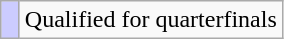<table class="wikitable">
<tr>
<td style="background:#ccf; width:5px;"></td>
<td>Qualified for quarterfinals</td>
</tr>
</table>
